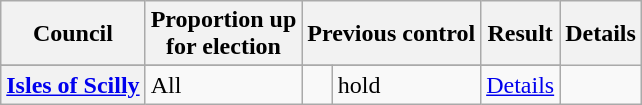<table class="wikitable" border="1">
<tr>
<th scope="col">Council</th>
<th scope="col">Proportion up<br>for election</th>
<th colspan=2>Previous control</th>
<th colspan=2>Result</th>
<th scope="col">Details</th>
</tr>
<tr>
</tr>
<tr>
<th scope="row" style="text-align: left;"><a href='#'>Isles of Scilly</a></th>
<td>All</td>
<td></td>
<td> hold</td>
<td><a href='#'>Details</a></td>
</tr>
</table>
